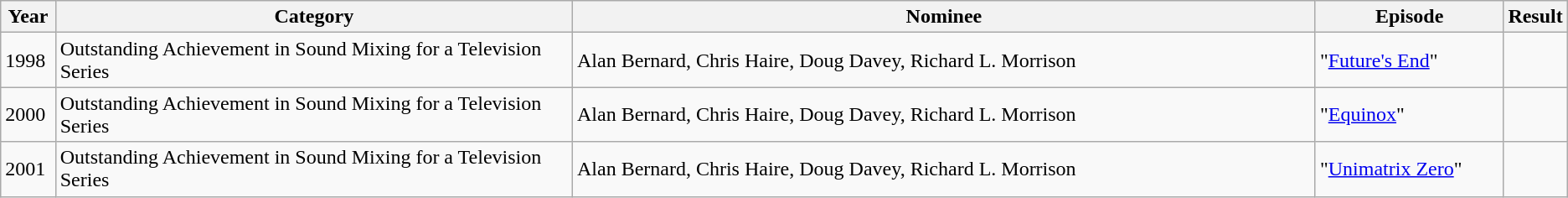<table class="wikitable">
<tr>
<th width="3.5%">Year</th>
<th width="33%">Category</th>
<th widthe="48%">Nominee</th>
<th width="12%">Episode</th>
<th width="3.5%">Result</th>
</tr>
<tr>
<td>1998</td>
<td>Outstanding Achievement in Sound Mixing for a Television Series</td>
<td>Alan Bernard, Chris Haire, Doug Davey, Richard L. Morrison</td>
<td>"<a href='#'>Future's End</a>"</td>
<td></td>
</tr>
<tr>
<td>2000</td>
<td>Outstanding Achievement in Sound Mixing for a Television Series</td>
<td>Alan Bernard, Chris Haire, Doug Davey, Richard L. Morrison</td>
<td>"<a href='#'>Equinox</a>"</td>
<td></td>
</tr>
<tr>
<td>2001</td>
<td>Outstanding Achievement in Sound Mixing for a Television Series</td>
<td>Alan Bernard, Chris Haire, Doug Davey, Richard L. Morrison</td>
<td>"<a href='#'>Unimatrix Zero</a>"</td>
<td></td>
</tr>
</table>
